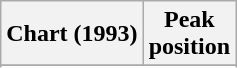<table class="wikitable sortable">
<tr>
<th align="left">Chart (1993)</th>
<th align="center">Peak<br>position</th>
</tr>
<tr>
</tr>
<tr>
</tr>
</table>
